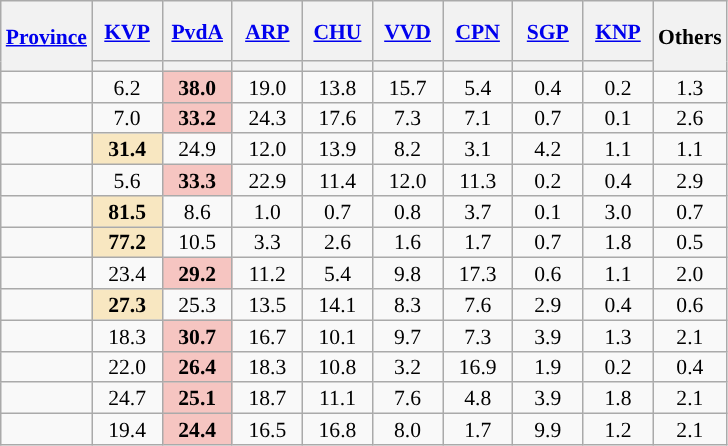<table class="wikitable sortable" style="text-align:center;font-size:90%;line-height:14px">
<tr style="height:40px;">
<th rowspan="2"><a href='#'>Province</a></th>
<th style="width:40px;"><a href='#'>KVP</a></th>
<th style="width:40px;"><a href='#'>PvdA</a></th>
<th style="width:40px;"><a href='#'>ARP</a></th>
<th style="width:40px;"><a href='#'>CHU</a></th>
<th style="width:40px;"><a href='#'>VVD</a></th>
<th style="width:40px;"><a href='#'>CPN</a></th>
<th style="width:40px;"><a href='#'>SGP</a></th>
<th style="width:40px;"><a href='#'>KNP</a></th>
<th style="width:40px;" rowspan="2">Others</th>
</tr>
<tr>
<th style="background:"></th>
<th style="background:"></th>
<th style="background:"></th>
<th style="background:"></th>
<th style="background:"></th>
<th style="background:"></th>
<th style="background:"></th>
<th style="background:"></th>
</tr>
<tr>
<td align="left"></td>
<td>6.2</td>
<td style="background:#F6C5C1;"><strong>38.0</strong></td>
<td>19.0</td>
<td>13.8</td>
<td>15.7</td>
<td>5.4</td>
<td>0.4</td>
<td>0.2</td>
<td>1.3</td>
</tr>
<tr>
<td align="left"></td>
<td>7.0</td>
<td style="background:#F6C5C1;"><strong>33.2</strong></td>
<td>24.3</td>
<td>17.6</td>
<td>7.3</td>
<td>7.1</td>
<td>0.7</td>
<td>0.1</td>
<td>2.6</td>
</tr>
<tr>
<td align="left"></td>
<td style="background:#f8e7c1;"><strong>31.4</strong></td>
<td>24.9</td>
<td>12.0</td>
<td>13.9</td>
<td>8.2</td>
<td>3.1</td>
<td>4.2</td>
<td>1.1</td>
<td>1.1</td>
</tr>
<tr>
<td align="left"></td>
<td>5.6</td>
<td style="background:#F6C5C1;"><strong>33.3</strong></td>
<td>22.9</td>
<td>11.4</td>
<td>12.0</td>
<td>11.3</td>
<td>0.2</td>
<td>0.4</td>
<td>2.9</td>
</tr>
<tr>
<td align="left"></td>
<td style="background:#f8e7c1;"><strong>81.5</strong></td>
<td>8.6</td>
<td>1.0</td>
<td>0.7</td>
<td>0.8</td>
<td>3.7</td>
<td>0.1</td>
<td>3.0</td>
<td>0.7</td>
</tr>
<tr>
<td align="left"></td>
<td style="background:#f8e7c1;"><strong>77.2</strong></td>
<td>10.5</td>
<td>3.3</td>
<td>2.6</td>
<td>1.6</td>
<td>1.7</td>
<td>0.7</td>
<td>1.8</td>
<td>0.5</td>
</tr>
<tr>
<td align="left"></td>
<td>23.4</td>
<td style="background:#F6C5C1;"><strong>29.2</strong></td>
<td>11.2</td>
<td>5.4</td>
<td>9.8</td>
<td>17.3</td>
<td>0.6</td>
<td>1.1</td>
<td>2.0</td>
</tr>
<tr>
<td align="left"></td>
<td style="background:#f8e7c1;"><strong>27.3</strong></td>
<td>25.3</td>
<td>13.5</td>
<td>14.1</td>
<td>8.3</td>
<td>7.6</td>
<td>2.9</td>
<td>0.4</td>
<td>0.6</td>
</tr>
<tr>
<td align="left"></td>
<td>18.3</td>
<td style="background:#F6C5C1;"><strong>30.7</strong></td>
<td>16.7</td>
<td>10.1</td>
<td>9.7</td>
<td>7.3</td>
<td>3.9</td>
<td>1.3</td>
<td>2.1</td>
</tr>
<tr>
<td align="left"></td>
<td>22.0</td>
<td style="background:#F6C5C1;"><strong>26.4</strong></td>
<td>18.3</td>
<td>10.8</td>
<td>3.2</td>
<td>16.9</td>
<td>1.9</td>
<td>0.2</td>
<td>0.4</td>
</tr>
<tr>
<td align="left"></td>
<td>24.7</td>
<td style="background:#F6C5C1;"><strong>25.1</strong></td>
<td>18.7</td>
<td>11.1</td>
<td>7.6</td>
<td>4.8</td>
<td>3.9</td>
<td>1.8</td>
<td>2.1</td>
</tr>
<tr>
<td align="left"></td>
<td>19.4</td>
<td style="background:#F6C5C1;"><strong>24.4</strong></td>
<td>16.5</td>
<td>16.8</td>
<td>8.0</td>
<td>1.7</td>
<td>9.9</td>
<td>1.2</td>
<td>2.1</td>
</tr>
</table>
